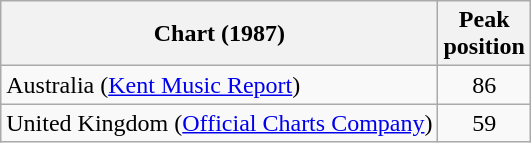<table class="wikitable">
<tr>
<th>Chart (1987)</th>
<th>Peak<br> position</th>
</tr>
<tr>
<td>Australia (<a href='#'>Kent Music Report</a>)</td>
<td align="center">86</td>
</tr>
<tr>
<td>United Kingdom (<a href='#'>Official Charts Company</a>)</td>
<td align="center">59</td>
</tr>
</table>
